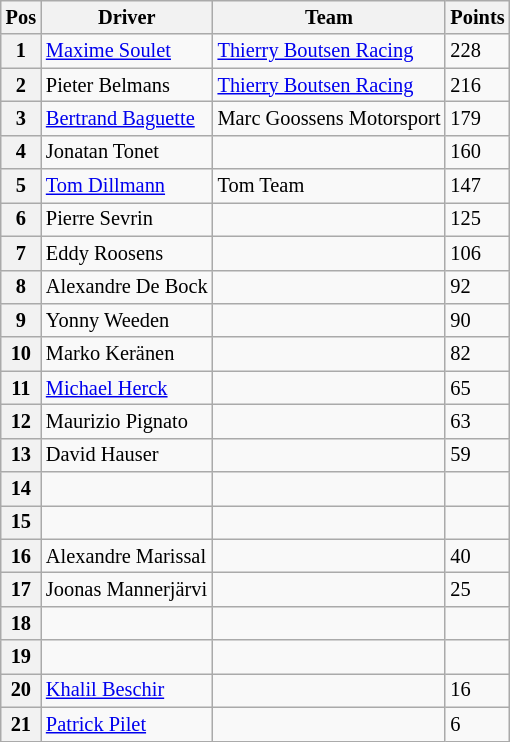<table class="wikitable" style="font-size:85%">
<tr>
<th>Pos</th>
<th>Driver</th>
<th>Team</th>
<th>Points</th>
</tr>
<tr>
<th>1</th>
<td> <a href='#'>Maxime Soulet</a></td>
<td><a href='#'>Thierry Boutsen Racing</a></td>
<td>228</td>
</tr>
<tr>
<th>2</th>
<td> Pieter Belmans</td>
<td><a href='#'>Thierry Boutsen Racing</a></td>
<td>216</td>
</tr>
<tr>
<th>3</th>
<td> <a href='#'>Bertrand Baguette</a></td>
<td>Marc Goossens Motorsport</td>
<td>179</td>
</tr>
<tr>
<th>4</th>
<td> Jonatan Tonet</td>
<td></td>
<td>160</td>
</tr>
<tr>
<th>5</th>
<td> <a href='#'>Tom Dillmann</a></td>
<td>Tom Team</td>
<td>147</td>
</tr>
<tr>
<th>6</th>
<td> Pierre Sevrin</td>
<td></td>
<td>125</td>
</tr>
<tr>
<th>7</th>
<td> Eddy Roosens</td>
<td></td>
<td>106</td>
</tr>
<tr>
<th>8</th>
<td> Alexandre De Bock</td>
<td></td>
<td>92</td>
</tr>
<tr>
<th>9</th>
<td> Yonny Weeden</td>
<td></td>
<td>90</td>
</tr>
<tr>
<th>10</th>
<td> Marko Keränen</td>
<td></td>
<td>82</td>
</tr>
<tr>
<th>11</th>
<td> <a href='#'>Michael Herck</a></td>
<td></td>
<td>65</td>
</tr>
<tr>
<th>12</th>
<td> Maurizio Pignato</td>
<td></td>
<td>63</td>
</tr>
<tr>
<th>13</th>
<td> David Hauser</td>
<td></td>
<td>59</td>
</tr>
<tr>
<th>14</th>
<td></td>
<td></td>
<td></td>
</tr>
<tr>
<th>15</th>
<td></td>
<td></td>
<td></td>
</tr>
<tr>
<th>16</th>
<td> Alexandre Marissal</td>
<td></td>
<td>40</td>
</tr>
<tr>
<th>17</th>
<td> Joonas Mannerjärvi</td>
<td></td>
<td>25</td>
</tr>
<tr>
<th>18</th>
<td></td>
<td></td>
<td></td>
</tr>
<tr>
<th>19</th>
<td></td>
<td></td>
<td></td>
</tr>
<tr>
<th>20</th>
<td> <a href='#'>Khalil Beschir</a></td>
<td></td>
<td>16</td>
</tr>
<tr>
<th>21</th>
<td> <a href='#'>Patrick Pilet</a></td>
<td></td>
<td>6</td>
</tr>
</table>
